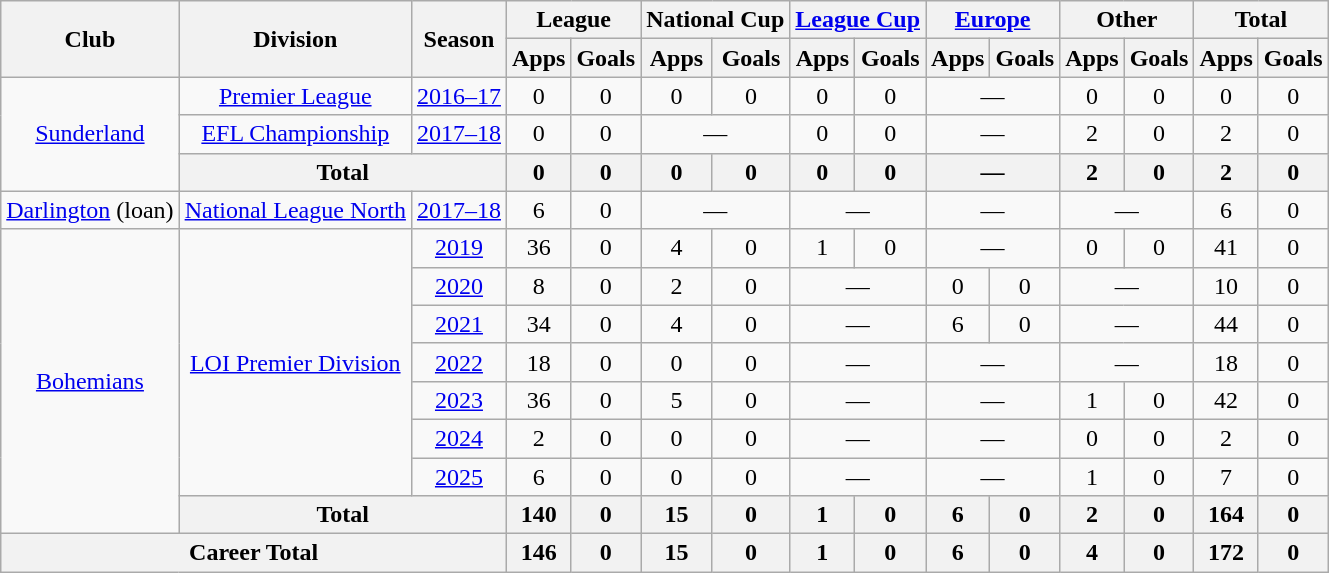<table class="wikitable" style="text-align:center">
<tr>
<th rowspan="2">Club</th>
<th rowspan="2">Division</th>
<th rowspan="2">Season</th>
<th colspan="2">League</th>
<th colspan="2">National Cup</th>
<th colspan="2"><a href='#'>League Cup</a></th>
<th colspan="2"><a href='#'>Europe</a></th>
<th colspan="2">Other</th>
<th colspan="2">Total</th>
</tr>
<tr>
<th>Apps</th>
<th>Goals</th>
<th>Apps</th>
<th>Goals</th>
<th>Apps</th>
<th>Goals</th>
<th>Apps</th>
<th>Goals</th>
<th>Apps</th>
<th>Goals</th>
<th>Apps</th>
<th>Goals</th>
</tr>
<tr>
<td rowspan="3"><a href='#'>Sunderland</a></td>
<td><a href='#'>Premier League</a></td>
<td><a href='#'>2016–17</a></td>
<td>0</td>
<td>0</td>
<td>0</td>
<td>0</td>
<td>0</td>
<td>0</td>
<td colspan="2">—</td>
<td>0</td>
<td>0</td>
<td>0</td>
<td>0</td>
</tr>
<tr>
<td><a href='#'>EFL Championship</a></td>
<td><a href='#'>2017–18</a></td>
<td>0</td>
<td>0</td>
<td colspan="2">—</td>
<td>0</td>
<td>0</td>
<td colspan="2">—</td>
<td>2</td>
<td>0</td>
<td>2</td>
<td>0</td>
</tr>
<tr>
<th colspan="2">Total</th>
<th>0</th>
<th>0</th>
<th>0</th>
<th>0</th>
<th>0</th>
<th>0</th>
<th colspan="2">—</th>
<th>2</th>
<th>0</th>
<th>2</th>
<th>0</th>
</tr>
<tr>
<td><a href='#'>Darlington</a> (loan)</td>
<td><a href='#'>National League North</a></td>
<td><a href='#'>2017–18</a></td>
<td>6</td>
<td>0</td>
<td colspan="2">—</td>
<td colspan="2">—</td>
<td colspan="2">—</td>
<td colspan="2">—</td>
<td>6</td>
<td>0</td>
</tr>
<tr>
<td rowspan="8"><a href='#'>Bohemians</a></td>
<td rowspan="7"><a href='#'>LOI Premier Division</a></td>
<td><a href='#'>2019</a></td>
<td>36</td>
<td>0</td>
<td>4</td>
<td>0</td>
<td>1</td>
<td>0</td>
<td colspan="2">—</td>
<td>0</td>
<td>0</td>
<td>41</td>
<td>0</td>
</tr>
<tr>
<td><a href='#'>2020</a></td>
<td>8</td>
<td>0</td>
<td>2</td>
<td>0</td>
<td colspan="2">—</td>
<td>0</td>
<td>0</td>
<td colspan="2">—</td>
<td>10</td>
<td>0</td>
</tr>
<tr>
<td><a href='#'>2021</a></td>
<td>34</td>
<td>0</td>
<td>4</td>
<td>0</td>
<td colspan="2">—</td>
<td>6</td>
<td>0</td>
<td colspan="2">—</td>
<td>44</td>
<td>0</td>
</tr>
<tr>
<td><a href='#'>2022</a></td>
<td>18</td>
<td>0</td>
<td>0</td>
<td>0</td>
<td colspan="2">—</td>
<td colspan="2">—</td>
<td colspan="2">—</td>
<td>18</td>
<td>0</td>
</tr>
<tr>
<td><a href='#'>2023</a></td>
<td>36</td>
<td>0</td>
<td>5</td>
<td>0</td>
<td colspan="2">—</td>
<td colspan="2">—</td>
<td>1</td>
<td>0</td>
<td>42</td>
<td>0</td>
</tr>
<tr>
<td><a href='#'>2024</a></td>
<td>2</td>
<td>0</td>
<td>0</td>
<td>0</td>
<td colspan="2">—</td>
<td colspan="2">—</td>
<td>0</td>
<td>0</td>
<td>2</td>
<td>0</td>
</tr>
<tr>
<td><a href='#'>2025</a></td>
<td>6</td>
<td>0</td>
<td>0</td>
<td>0</td>
<td colspan="2">—</td>
<td colspan="2">—</td>
<td>1</td>
<td>0</td>
<td>7</td>
<td>0</td>
</tr>
<tr>
<th colspan="2">Total</th>
<th>140</th>
<th>0</th>
<th>15</th>
<th>0</th>
<th>1</th>
<th>0</th>
<th>6</th>
<th>0</th>
<th>2</th>
<th>0</th>
<th>164</th>
<th>0</th>
</tr>
<tr>
<th colspan="3">Career Total</th>
<th>146</th>
<th>0</th>
<th>15</th>
<th>0</th>
<th>1</th>
<th>0</th>
<th>6</th>
<th>0</th>
<th>4</th>
<th>0</th>
<th>172</th>
<th>0</th>
</tr>
</table>
